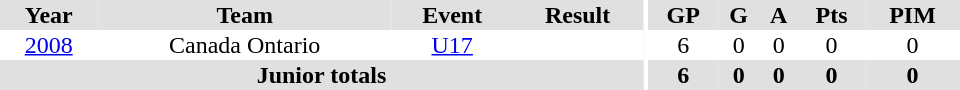<table border="0" cellpadding="1" cellspacing="0" ID="Table3" style="text-align:center; width:40em">
<tr ALIGN="center" bgcolor="#e0e0e0">
<th>Year</th>
<th>Team</th>
<th>Event</th>
<th>Result</th>
<th rowspan="99" bgcolor="#ffffff"></th>
<th>GP</th>
<th>G</th>
<th>A</th>
<th>Pts</th>
<th>PIM</th>
</tr>
<tr>
<td><a href='#'>2008</a></td>
<td>Canada Ontario</td>
<td><a href='#'>U17</a></td>
<td></td>
<td>6</td>
<td>0</td>
<td>0</td>
<td>0</td>
<td>0</td>
</tr>
<tr ALIGN="center" bgcolor="#e0e0e0">
<th colspan=4>Junior totals</th>
<th>6</th>
<th>0</th>
<th>0</th>
<th>0</th>
<th>0</th>
</tr>
</table>
